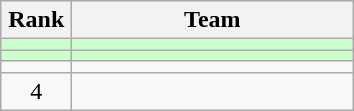<table class=wikitable style="text-align:center;">
<tr>
<th width=40>Rank</th>
<th width=180>Team</th>
</tr>
<tr bgcolor=#ccffcc>
<td></td>
<td align=left></td>
</tr>
<tr bgcolor=#ccffcc>
<td></td>
<td align=left></td>
</tr>
<tr>
<td></td>
<td align=left></td>
</tr>
<tr>
<td>4</td>
<td align=left></td>
</tr>
</table>
